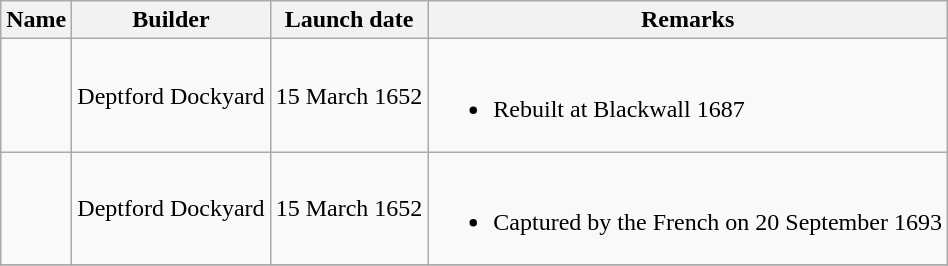<table class="wikitable">
<tr>
<th>Name</th>
<th>Builder</th>
<th>Launch date</th>
<th>Remarks</th>
</tr>
<tr>
<td></td>
<td>Deptford Dockyard</td>
<td>15 March 1652</td>
<td><br><ul><li>Rebuilt at Blackwall 1687</li></ul></td>
</tr>
<tr>
<td></td>
<td>Deptford Dockyard</td>
<td>15 March 1652</td>
<td><br><ul><li>Captured by the French on 20 September 1693</li></ul></td>
</tr>
<tr>
</tr>
</table>
